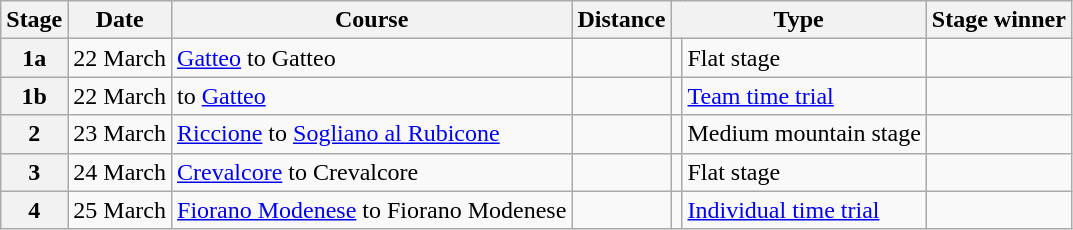<table class="wikitable">
<tr>
<th scope="col">Stage</th>
<th scope="col">Date</th>
<th scope="col">Course</th>
<th scope="col">Distance</th>
<th scope="col" colspan="2">Type</th>
<th scope="col">Stage winner</th>
</tr>
<tr>
<th scope="row" style="text-align:center;">1a</th>
<td style="text-align:center;">22 March</td>
<td><a href='#'>Gatteo</a> to Gatteo</td>
<td style="text-align:center;"></td>
<td></td>
<td>Flat stage</td>
<td></td>
</tr>
<tr>
<th scope="row" style="text-align:center;">1b</th>
<td style="text-align:center;">22 March</td>
<td> to <a href='#'>Gatteo</a></td>
<td style="text-align:center;"></td>
<td></td>
<td><a href='#'>Team time trial</a></td>
<td></td>
</tr>
<tr>
<th scope="row" style="text-align:center;">2</th>
<td style="text-align:center;">23 March</td>
<td><a href='#'>Riccione</a> to <a href='#'>Sogliano al Rubicone</a></td>
<td style="text-align:center;"></td>
<td></td>
<td>Medium mountain stage</td>
<td></td>
</tr>
<tr>
<th scope="row" style="text-align:center;">3</th>
<td style="text-align:center;">24 March</td>
<td><a href='#'>Crevalcore</a> to Crevalcore</td>
<td style="text-align:center;"></td>
<td></td>
<td>Flat stage</td>
<td></td>
</tr>
<tr>
<th scope="row" style="text-align:center;">4</th>
<td style="text-align:center;">25 March</td>
<td><a href='#'>Fiorano Modenese</a> to Fiorano Modenese</td>
<td style="text-align:center;"></td>
<td></td>
<td><a href='#'>Individual time trial</a></td>
<td></td>
</tr>
</table>
